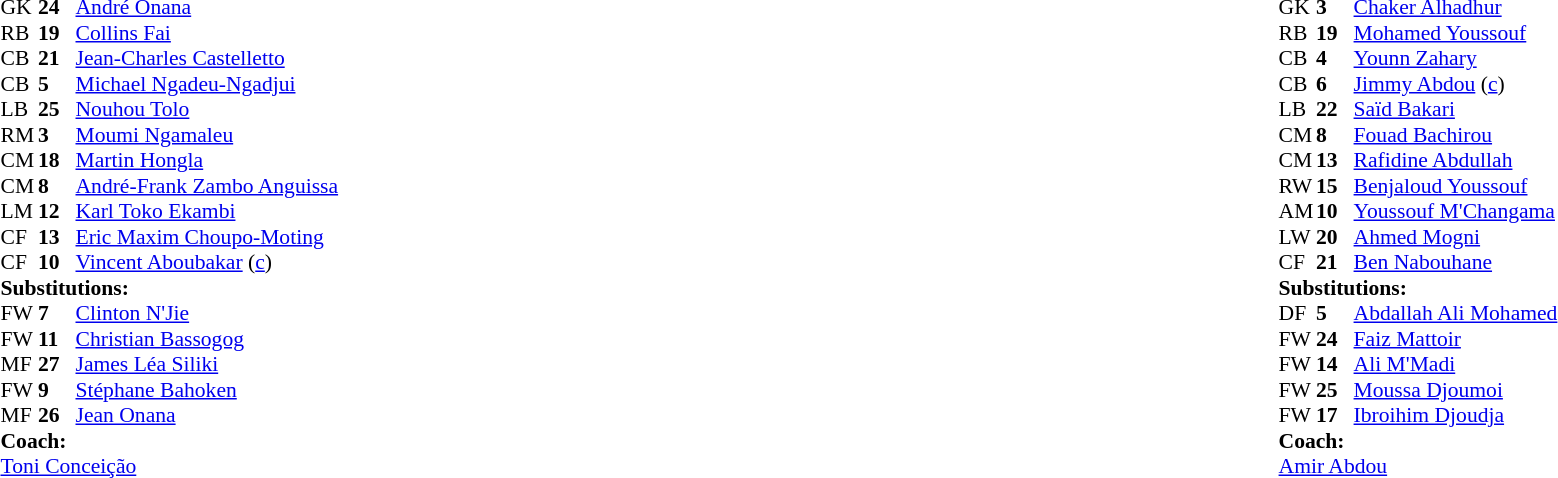<table width="100%">
<tr>
<td valign="top" width="40%"><br><table style="font-size:90%" cellspacing="0" cellpadding="0">
<tr>
<th width=25></th>
<th width=25></th>
</tr>
<tr>
<td>GK</td>
<td><strong>24</strong></td>
<td><a href='#'>André Onana</a></td>
</tr>
<tr>
<td>RB</td>
<td><strong>19</strong></td>
<td><a href='#'>Collins Fai</a></td>
</tr>
<tr>
<td>CB</td>
<td><strong>21</strong></td>
<td><a href='#'>Jean-Charles Castelletto</a></td>
</tr>
<tr>
<td>CB</td>
<td><strong>5</strong></td>
<td><a href='#'>Michael Ngadeu-Ngadjui</a></td>
</tr>
<tr>
<td>LB</td>
<td><strong>25</strong></td>
<td><a href='#'>Nouhou Tolo</a></td>
</tr>
<tr>
<td>RM</td>
<td><strong>3</strong></td>
<td><a href='#'>Moumi Ngamaleu</a></td>
<td></td>
<td></td>
</tr>
<tr>
<td>CM</td>
<td><strong>18</strong></td>
<td><a href='#'>Martin Hongla</a></td>
<td></td>
</tr>
<tr>
<td>CM</td>
<td><strong>8</strong></td>
<td><a href='#'>André-Frank Zambo Anguissa</a></td>
<td></td>
<td></td>
</tr>
<tr>
<td>LM</td>
<td><strong>12</strong></td>
<td><a href='#'>Karl Toko Ekambi</a></td>
<td></td>
<td></td>
</tr>
<tr>
<td>CF</td>
<td><strong>13</strong></td>
<td><a href='#'>Eric Maxim Choupo-Moting</a></td>
<td></td>
<td></td>
</tr>
<tr>
<td>CF</td>
<td><strong>10</strong></td>
<td><a href='#'>Vincent Aboubakar</a> (<a href='#'>c</a>)</td>
<td></td>
<td></td>
</tr>
<tr>
<td colspan=3><strong>Substitutions:</strong></td>
</tr>
<tr>
<td>FW</td>
<td><strong>7</strong></td>
<td><a href='#'>Clinton N'Jie</a></td>
<td></td>
<td></td>
</tr>
<tr>
<td>FW</td>
<td><strong>11</strong></td>
<td><a href='#'>Christian Bassogog</a></td>
<td></td>
<td></td>
</tr>
<tr>
<td>MF</td>
<td><strong>27</strong></td>
<td><a href='#'>James Léa Siliki</a></td>
<td></td>
<td></td>
</tr>
<tr>
<td>FW</td>
<td><strong>9</strong></td>
<td><a href='#'>Stéphane Bahoken</a></td>
<td></td>
<td></td>
</tr>
<tr>
<td>MF</td>
<td><strong>26</strong></td>
<td><a href='#'>Jean Onana</a></td>
<td></td>
<td></td>
</tr>
<tr>
<td colspan=3><strong>Coach:</strong></td>
</tr>
<tr>
<td colspan=3> <a href='#'>Toni Conceição</a></td>
</tr>
</table>
</td>
<td valign="top"></td>
<td valign="top" width="50%"><br><table style="font-size:90%; margin:auto" cellspacing="0" cellpadding="0">
<tr>
<th width=25></th>
<th width=25></th>
</tr>
<tr>
<td>GK</td>
<td><strong>3</strong></td>
<td><a href='#'>Chaker Alhadhur</a></td>
</tr>
<tr>
<td>RB</td>
<td><strong>19</strong></td>
<td><a href='#'>Mohamed Youssouf</a></td>
<td></td>
<td></td>
</tr>
<tr>
<td>CB</td>
<td><strong>4</strong></td>
<td><a href='#'>Younn Zahary</a></td>
</tr>
<tr>
<td>CB</td>
<td><strong>6</strong></td>
<td><a href='#'>Jimmy Abdou</a> (<a href='#'>c</a>)</td>
<td></td>
</tr>
<tr>
<td>LB</td>
<td><strong>22</strong></td>
<td><a href='#'>Saïd Bakari</a></td>
<td></td>
<td></td>
</tr>
<tr>
<td>CM</td>
<td><strong>8</strong></td>
<td><a href='#'>Fouad Bachirou</a></td>
<td></td>
<td></td>
</tr>
<tr>
<td>CM</td>
<td><strong>13</strong></td>
<td><a href='#'>Rafidine Abdullah</a></td>
</tr>
<tr>
<td>RW</td>
<td><strong>15</strong></td>
<td><a href='#'>Benjaloud Youssouf</a></td>
<td></td>
<td></td>
</tr>
<tr>
<td>AM</td>
<td><strong>10</strong></td>
<td><a href='#'>Youssouf M'Changama</a></td>
</tr>
<tr>
<td>LW</td>
<td><strong>20</strong></td>
<td><a href='#'>Ahmed Mogni</a></td>
<td></td>
<td></td>
</tr>
<tr>
<td>CF</td>
<td><strong>21</strong></td>
<td><a href='#'>Ben Nabouhane</a></td>
</tr>
<tr>
<td colspan=3><strong>Substitutions:</strong></td>
</tr>
<tr>
<td>DF</td>
<td><strong>5</strong></td>
<td><a href='#'>Abdallah Ali Mohamed</a></td>
<td></td>
<td></td>
</tr>
<tr>
<td>FW</td>
<td><strong>24</strong></td>
<td><a href='#'>Faiz Mattoir</a></td>
<td></td>
<td></td>
</tr>
<tr>
<td>FW</td>
<td><strong>14</strong></td>
<td><a href='#'>Ali M'Madi</a></td>
<td></td>
<td></td>
</tr>
<tr>
<td>FW</td>
<td><strong>25</strong></td>
<td><a href='#'>Moussa Djoumoi</a></td>
<td></td>
<td></td>
</tr>
<tr>
<td>FW</td>
<td><strong>17</strong></td>
<td><a href='#'>Ibroihim Djoudja</a></td>
<td></td>
<td></td>
</tr>
<tr>
<td colspan=3><strong>Coach:</strong></td>
</tr>
<tr>
<td colspan=3> <a href='#'>Amir Abdou</a></td>
</tr>
</table>
</td>
</tr>
</table>
